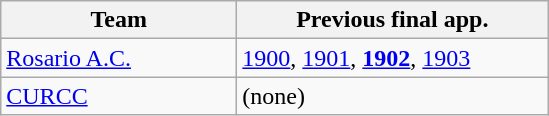<table class="wikitable">
<tr>
<th width=150px>Team</th>
<th width=200px>Previous final app.</th>
</tr>
<tr>
<td> <a href='#'>Rosario A.C.</a></td>
<td><a href='#'>1900</a>, <a href='#'>1901</a>, <strong><a href='#'>1902</a></strong>, <a href='#'>1903</a></td>
</tr>
<tr>
<td> <a href='#'>CURCC</a></td>
<td>(none)</td>
</tr>
</table>
